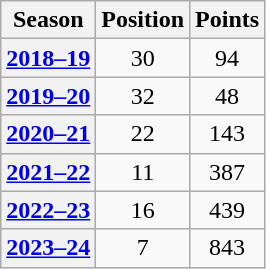<table class="wikitable plainrowheaders sortable">
<tr>
<th scope="col">Season</th>
<th scope="col">Position</th>
<th scope="col">Points</th>
</tr>
<tr>
<th scope=row align=center><a href='#'>2018–19</a></th>
<td align=center>30</td>
<td align=center>94</td>
</tr>
<tr>
<th scope=row align=center><a href='#'>2019–20</a></th>
<td align=center>32</td>
<td align=center>48</td>
</tr>
<tr>
<th scope=row align=center><a href='#'>2020–21</a></th>
<td align=center>22</td>
<td align=center>143</td>
</tr>
<tr>
<th scope=row align=center><a href='#'>2021–22</a></th>
<td align=center>11</td>
<td align=center>387</td>
</tr>
<tr>
<th scope=row align=center><a href='#'>2022–23</a></th>
<td align=center>16</td>
<td align=center>439</td>
</tr>
<tr>
<th scope=row align=center><a href='#'>2023–24</a></th>
<td align=center>7</td>
<td align=center>843</td>
</tr>
</table>
